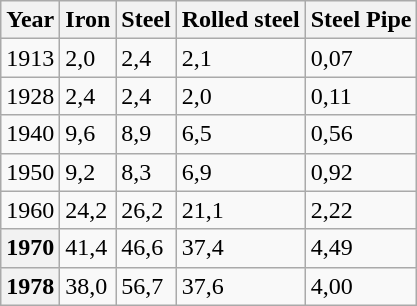<table class="wikitable" text-align: center;">
<tr>
<th>Year</th>
<th>Iron</th>
<th>Steel</th>
<th>Rolled steel</th>
<th>Steel Pipe</th>
</tr>
<tr>
<td>1913</td>
<td>2,0</td>
<td>2,4</td>
<td>2,1</td>
<td>0,07</td>
</tr>
<tr>
<td>1928</td>
<td>2,4</td>
<td>2,4</td>
<td>2,0</td>
<td>0,11</td>
</tr>
<tr>
<td>1940</td>
<td>9,6</td>
<td>8,9</td>
<td>6,5</td>
<td>0,56</td>
</tr>
<tr>
<td>1950</td>
<td>9,2</td>
<td>8,3</td>
<td>6,9</td>
<td>0,92</td>
</tr>
<tr>
<td>1960</td>
<td>24,2</td>
<td>26,2</td>
<td>21,1</td>
<td>2,22</td>
</tr>
<tr>
<th>1970</th>
<td>41,4</td>
<td>46,6</td>
<td>37,4</td>
<td>4,49</td>
</tr>
<tr>
<th>1978</th>
<td>38,0</td>
<td>56,7</td>
<td>37,6</td>
<td>4,00</td>
</tr>
</table>
